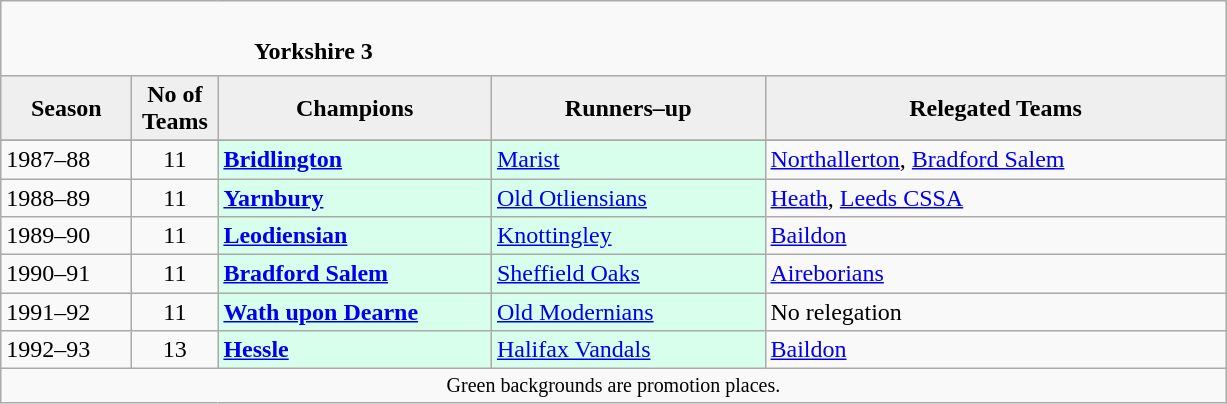<table class="wikitable" style="text-align: left;">
<tr>
<td colspan="11" cellpadding="0" cellspacing="0"><br><table border="0" style="width:100%;" cellpadding="0" cellspacing="0">
<tr>
<td style="width:20%; border:0;"></td>
<td style="border:0;"><strong>Yorkshire 3</strong></td>
<td style="width:20%; border:0;"></td>
</tr>
</table>
</td>
</tr>
<tr>
<th style="background:#efefef; width:80px;">Season</th>
<th style="background:#efefef; width:50px;">No of Teams</th>
<th style="background:#efefef; width:175px;">Champions</th>
<th style="background:#efefef; width:175px;">Runners–up</th>
<th style="background:#efefef; width:300px;">Relegated Teams</th>
</tr>
<tr align=left>
</tr>
<tr>
<td>1987–88</td>
<td style="text-align: center;">11</td>
<td style="background:#d8ffeb;"><strong><a href='#'>Bridlington</a></strong></td>
<td style="background:#d8ffeb;"><a href='#'>Marist</a></td>
<td><a href='#'>Northallerton</a>, <a href='#'>Bradford Salem</a></td>
</tr>
<tr>
<td>1988–89</td>
<td style="text-align: center;">11</td>
<td style="background:#d8ffeb;"><strong><a href='#'>Yarnbury</a></strong></td>
<td style="background:#d8ffeb;"><a href='#'>Old Otliensians</a></td>
<td><a href='#'>Heath</a>, <a href='#'>Leeds CSSA</a></td>
</tr>
<tr>
<td>1989–90</td>
<td style="text-align: center;">11</td>
<td style="background:#d8ffeb;"><strong><a href='#'>Leodiensian</a></strong></td>
<td style="background:#d8ffeb;"><a href='#'>Knottingley</a></td>
<td><a href='#'>Baildon</a></td>
</tr>
<tr>
<td>1990–91</td>
<td style="text-align: center;">11</td>
<td style="background:#d8ffeb;"><strong><a href='#'>Bradford Salem</a></strong></td>
<td style="background:#d8ffeb;"><a href='#'>Sheffield Oaks</a></td>
<td><a href='#'>Aireborians</a></td>
</tr>
<tr>
<td>1991–92</td>
<td style="text-align: center;">11</td>
<td style="background:#d8ffeb;"><strong><a href='#'>Wath upon Dearne</a></strong></td>
<td style="background:#d8ffeb;"><a href='#'>Old Modernians</a></td>
<td>No relegation</td>
</tr>
<tr>
<td>1992–93</td>
<td style="text-align: center;">13</td>
<td style="background:#d8ffeb;"><strong><a href='#'>Hessle</a></strong></td>
<td style="background:#d8ffeb;"><a href='#'>Halifax Vandals</a></td>
<td><a href='#'>Baildon</a></td>
</tr>
<tr>
<td colspan="15"  style="border:0; font-size:smaller; text-align:center;">Green backgrounds are promotion places.</td>
</tr>
</table>
